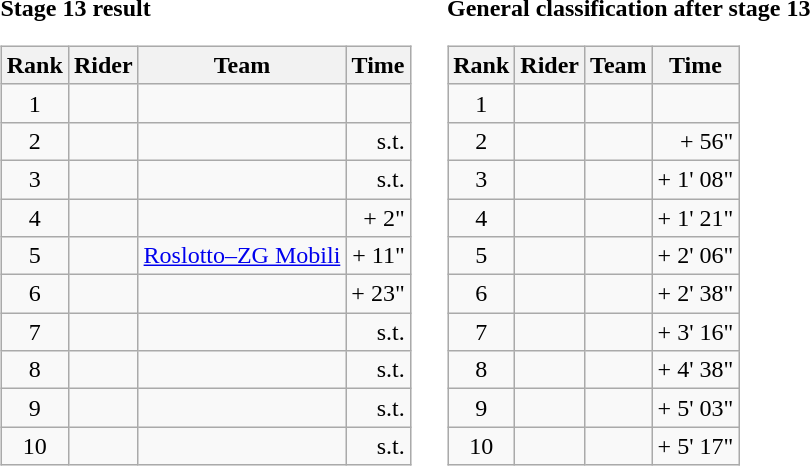<table>
<tr>
<td><strong>Stage 13 result</strong><br><table class="wikitable">
<tr>
<th scope="col">Rank</th>
<th scope="col">Rider</th>
<th scope="col">Team</th>
<th scope="col">Time</th>
</tr>
<tr>
<td style="text-align:center;">1</td>
<td></td>
<td></td>
<td style="text-align:right;"></td>
</tr>
<tr>
<td style="text-align:center;">2</td>
<td></td>
<td></td>
<td style="text-align:right;">s.t.</td>
</tr>
<tr>
<td style="text-align:center;">3</td>
<td></td>
<td></td>
<td style="text-align:right;">s.t.</td>
</tr>
<tr>
<td style="text-align:center;">4</td>
<td></td>
<td></td>
<td style="text-align:right;">+ 2"</td>
</tr>
<tr>
<td style="text-align:center;">5</td>
<td></td>
<td><a href='#'>Roslotto–ZG Mobili</a></td>
<td style="text-align:right;">+ 11"</td>
</tr>
<tr>
<td style="text-align:center;">6</td>
<td></td>
<td></td>
<td style="text-align:right;">+ 23"</td>
</tr>
<tr>
<td style="text-align:center;">7</td>
<td></td>
<td></td>
<td style="text-align:right;">s.t.</td>
</tr>
<tr>
<td style="text-align:center;">8</td>
<td></td>
<td></td>
<td style="text-align:right;">s.t.</td>
</tr>
<tr>
<td style="text-align:center;">9</td>
<td></td>
<td></td>
<td style="text-align:right;">s.t.</td>
</tr>
<tr>
<td style="text-align:center;">10</td>
<td></td>
<td></td>
<td style="text-align:right;">s.t.</td>
</tr>
</table>
</td>
<td></td>
<td><strong>General classification after stage 13</strong><br><table class="wikitable">
<tr>
<th scope="col">Rank</th>
<th scope="col">Rider</th>
<th scope="col">Team</th>
<th scope="col">Time</th>
</tr>
<tr>
<td style="text-align:center;">1</td>
<td> </td>
<td></td>
<td style="text-align:right;"></td>
</tr>
<tr>
<td style="text-align:center;">2</td>
<td></td>
<td></td>
<td style="text-align:right;">+ 56"</td>
</tr>
<tr>
<td style="text-align:center;">3</td>
<td></td>
<td></td>
<td style="text-align:right;">+ 1' 08"</td>
</tr>
<tr>
<td style="text-align:center;">4</td>
<td></td>
<td></td>
<td style="text-align:right;">+ 1' 21"</td>
</tr>
<tr>
<td style="text-align:center;">5</td>
<td></td>
<td></td>
<td style="text-align:right;">+ 2' 06"</td>
</tr>
<tr>
<td style="text-align:center;">6</td>
<td></td>
<td></td>
<td style="text-align:right;">+ 2' 38"</td>
</tr>
<tr>
<td style="text-align:center;">7</td>
<td></td>
<td></td>
<td style="text-align:right;">+ 3' 16"</td>
</tr>
<tr>
<td style="text-align:center;">8</td>
<td></td>
<td></td>
<td style="text-align:right;">+ 4' 38"</td>
</tr>
<tr>
<td style="text-align:center;">9</td>
<td></td>
<td></td>
<td style="text-align:right;">+ 5' 03"</td>
</tr>
<tr>
<td style="text-align:center;">10</td>
<td></td>
<td></td>
<td style="text-align:right;">+ 5' 17"</td>
</tr>
</table>
</td>
</tr>
</table>
